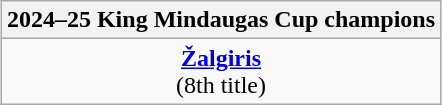<table class=wikitable style="text-align:center; margin:auto">
<tr>
<th>2024–25 King Mindaugas Cup champions</th>
</tr>
<tr>
<td><strong><a href='#'>Žalgiris</a></strong><br>(8th title)</td>
</tr>
</table>
